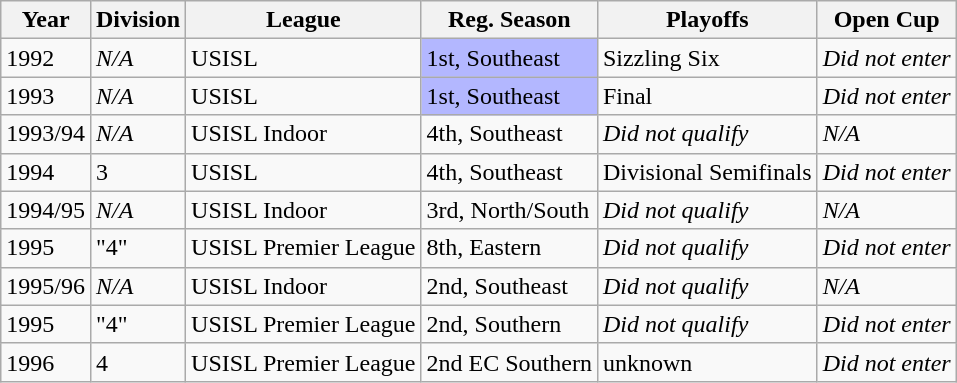<table class="wikitable">
<tr>
<th>Year</th>
<th>Division</th>
<th>League</th>
<th>Reg. Season</th>
<th>Playoffs</th>
<th>Open Cup</th>
</tr>
<tr>
<td>1992</td>
<td><em>N/A</em></td>
<td>USISL</td>
<td style="background:#b3b7ff;">1st, Southeast</td>
<td>Sizzling Six</td>
<td><em>Did not enter</em></td>
</tr>
<tr>
<td>1993</td>
<td><em>N/A</em></td>
<td>USISL</td>
<td style="background:#b3b7ff;">1st, Southeast</td>
<td>Final</td>
<td><em>Did not enter</em></td>
</tr>
<tr>
<td>1993/94</td>
<td><em>N/A</em></td>
<td>USISL Indoor</td>
<td>4th, Southeast</td>
<td><em>Did not qualify</em></td>
<td><em>N/A</em></td>
</tr>
<tr>
<td>1994</td>
<td>3</td>
<td>USISL</td>
<td>4th, Southeast</td>
<td>Divisional Semifinals</td>
<td><em>Did not enter</em></td>
</tr>
<tr>
<td>1994/95</td>
<td><em>N/A</em></td>
<td>USISL Indoor</td>
<td>3rd, North/South</td>
<td><em>Did not qualify</em></td>
<td><em>N/A</em></td>
</tr>
<tr>
<td>1995</td>
<td>"4"</td>
<td>USISL Premier League</td>
<td>8th, Eastern</td>
<td><em>Did not qualify</em></td>
<td><em>Did not enter</em></td>
</tr>
<tr>
<td>1995/96</td>
<td><em>N/A</em></td>
<td>USISL Indoor</td>
<td>2nd, Southeast</td>
<td><em>Did not qualify</em></td>
<td><em>N/A</em></td>
</tr>
<tr>
<td>1995</td>
<td>"4"</td>
<td>USISL Premier League</td>
<td>2nd, Southern</td>
<td><em>Did not qualify</em></td>
<td><em>Did not enter</em></td>
</tr>
<tr>
<td>1996</td>
<td>4</td>
<td>USISL Premier League</td>
<td>2nd EC Southern</td>
<td>unknown</td>
<td><em>Did not enter</em></td>
</tr>
</table>
